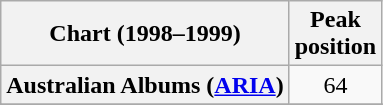<table class="wikitable sortable plainrowheaders" style="text-align:center;" border="1">
<tr>
<th scope="col">Chart (1998–1999)</th>
<th scope="col">Peak<br>position</th>
</tr>
<tr>
<th scope="row">Australian Albums (<a href='#'>ARIA</a>)</th>
<td>64</td>
</tr>
<tr>
</tr>
<tr>
</tr>
</table>
